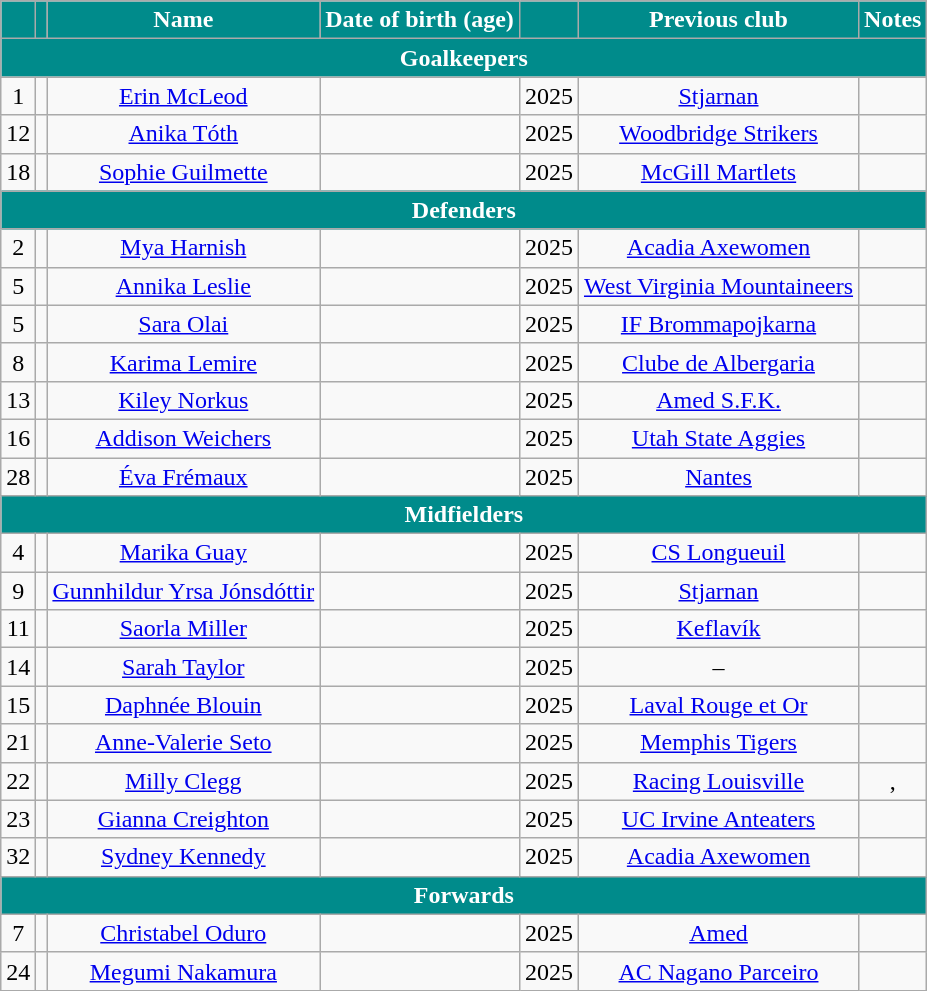<table class="wikitable" style="text-align:center;">
<tr>
<th style="background:#008B8B; color:white;"></th>
<th style="background:#008B8B; color:white;"></th>
<th style="background:#008B8B; color:white;">Name</th>
<th style="background:#008B8B; color:white;">Date of birth (age)</th>
<th style="background:#008B8B; color:white;"></th>
<th style="background:#008B8B; color:white;">Previous club</th>
<th style="background:#008B8B; color:white;">Notes</th>
</tr>
<tr>
<th colspan="7" style="background:#008B8B; color:white; ">Goalkeepers</th>
</tr>
<tr>
<td>1</td>
<td></td>
<td><a href='#'>Erin McLeod</a></td>
<td></td>
<td>2025</td>
<td> <a href='#'>Stjarnan</a></td>
<td></td>
</tr>
<tr>
<td>12</td>
<td></td>
<td><a href='#'>Anika Tóth</a></td>
<td></td>
<td>2025</td>
<td> <a href='#'>Woodbridge Strikers</a></td>
<td></td>
</tr>
<tr>
<td>18</td>
<td></td>
<td><a href='#'>Sophie Guilmette</a></td>
<td></td>
<td>2025</td>
<td> <a href='#'>McGill Martlets</a></td>
<td></td>
</tr>
<tr>
<th colspan="7" style="background:#008B8B; color:white; ">Defenders</th>
</tr>
<tr>
<td>2</td>
<td></td>
<td><a href='#'>Mya Harnish</a></td>
<td></td>
<td>2025</td>
<td> <a href='#'>Acadia Axewomen</a></td>
<td></td>
</tr>
<tr>
<td>5</td>
<td></td>
<td><a href='#'>Annika Leslie</a></td>
<td></td>
<td>2025</td>
<td> <a href='#'>West Virginia Mountaineers</a></td>
<td></td>
</tr>
<tr>
<td>5</td>
<td></td>
<td><a href='#'>Sara Olai</a></td>
<td></td>
<td>2025</td>
<td> <a href='#'>IF Brommapojkarna</a></td>
<td></td>
</tr>
<tr>
<td>8</td>
<td></td>
<td><a href='#'>Karima Lemire</a></td>
<td></td>
<td>2025</td>
<td> <a href='#'>Clube de Albergaria</a></td>
<td></td>
</tr>
<tr>
<td>13</td>
<td></td>
<td><a href='#'>Kiley Norkus</a></td>
<td></td>
<td>2025</td>
<td> <a href='#'>Amed S.F.K.</a></td>
<td></td>
</tr>
<tr>
<td>16</td>
<td></td>
<td><a href='#'>Addison Weichers</a></td>
<td></td>
<td>2025</td>
<td> <a href='#'>Utah State Aggies</a></td>
<td></td>
</tr>
<tr>
<td>28</td>
<td></td>
<td><a href='#'>Éva Frémaux</a></td>
<td></td>
<td>2025</td>
<td> <a href='#'>Nantes</a></td>
<td></td>
</tr>
<tr>
<th colspan="7" style="background:#008B8B; color:white; ">Midfielders</th>
</tr>
<tr>
<td>4</td>
<td></td>
<td><a href='#'>Marika Guay</a></td>
<td></td>
<td>2025</td>
<td> <a href='#'>CS Longueuil</a></td>
<td></td>
</tr>
<tr>
<td>9</td>
<td></td>
<td><a href='#'>Gunnhildur Yrsa Jónsdóttir</a></td>
<td></td>
<td>2025</td>
<td> <a href='#'>Stjarnan</a></td>
<td></td>
</tr>
<tr>
<td>11</td>
<td></td>
<td><a href='#'>Saorla Miller</a></td>
<td></td>
<td>2025</td>
<td> <a href='#'>Keflavík</a></td>
<td></td>
</tr>
<tr>
<td>14</td>
<td></td>
<td><a href='#'>Sarah Taylor</a></td>
<td></td>
<td>2025</td>
<td>–</td>
<td></td>
</tr>
<tr>
<td>15</td>
<td></td>
<td><a href='#'>Daphnée Blouin</a></td>
<td></td>
<td>2025</td>
<td> <a href='#'>Laval Rouge et Or</a></td>
<td></td>
</tr>
<tr>
<td>21</td>
<td></td>
<td><a href='#'>Anne-Valerie Seto</a></td>
<td></td>
<td>2025</td>
<td> <a href='#'>Memphis Tigers</a></td>
<td></td>
</tr>
<tr>
<td>22</td>
<td></td>
<td><a href='#'>Milly Clegg</a></td>
<td></td>
<td>2025</td>
<td> <a href='#'>Racing Louisville</a></td>
<td>, </td>
</tr>
<tr>
<td>23</td>
<td></td>
<td><a href='#'>Gianna Creighton</a></td>
<td></td>
<td>2025</td>
<td> <a href='#'>UC Irvine Anteaters</a></td>
<td></td>
</tr>
<tr>
<td>32</td>
<td></td>
<td><a href='#'>Sydney Kennedy</a></td>
<td></td>
<td>2025</td>
<td> <a href='#'>Acadia Axewomen</a></td>
<td></td>
</tr>
<tr>
<th colspan="7" style="background:#008B8B; color:white; ">Forwards</th>
</tr>
<tr>
<td>7</td>
<td></td>
<td><a href='#'>Christabel Oduro</a></td>
<td></td>
<td>2025</td>
<td> <a href='#'>Amed</a></td>
<td></td>
</tr>
<tr>
<td>24</td>
<td></td>
<td><a href='#'>Megumi Nakamura</a></td>
<td></td>
<td>2025</td>
<td> <a href='#'>AC Nagano Parceiro</a></td>
<td></td>
</tr>
</table>
